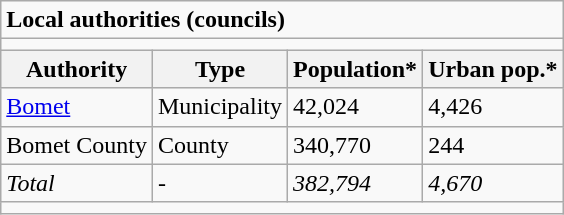<table class="wikitable">
<tr>
<td colspan="4"><strong>Local authorities (councils)</strong></td>
</tr>
<tr>
<td colspan="4"></td>
</tr>
<tr>
<th>Authority</th>
<th>Type</th>
<th>Population*</th>
<th>Urban pop.*</th>
</tr>
<tr>
<td><a href='#'>Bomet</a></td>
<td>Municipality</td>
<td>42,024</td>
<td>4,426</td>
</tr>
<tr>
<td>Bomet County</td>
<td>County</td>
<td>340,770</td>
<td>244</td>
</tr>
<tr>
<td><em>Total</em></td>
<td>-</td>
<td><em>382,794</em></td>
<td><em>4,670</em></td>
</tr>
<tr>
<td colspan="4"></td>
</tr>
</table>
